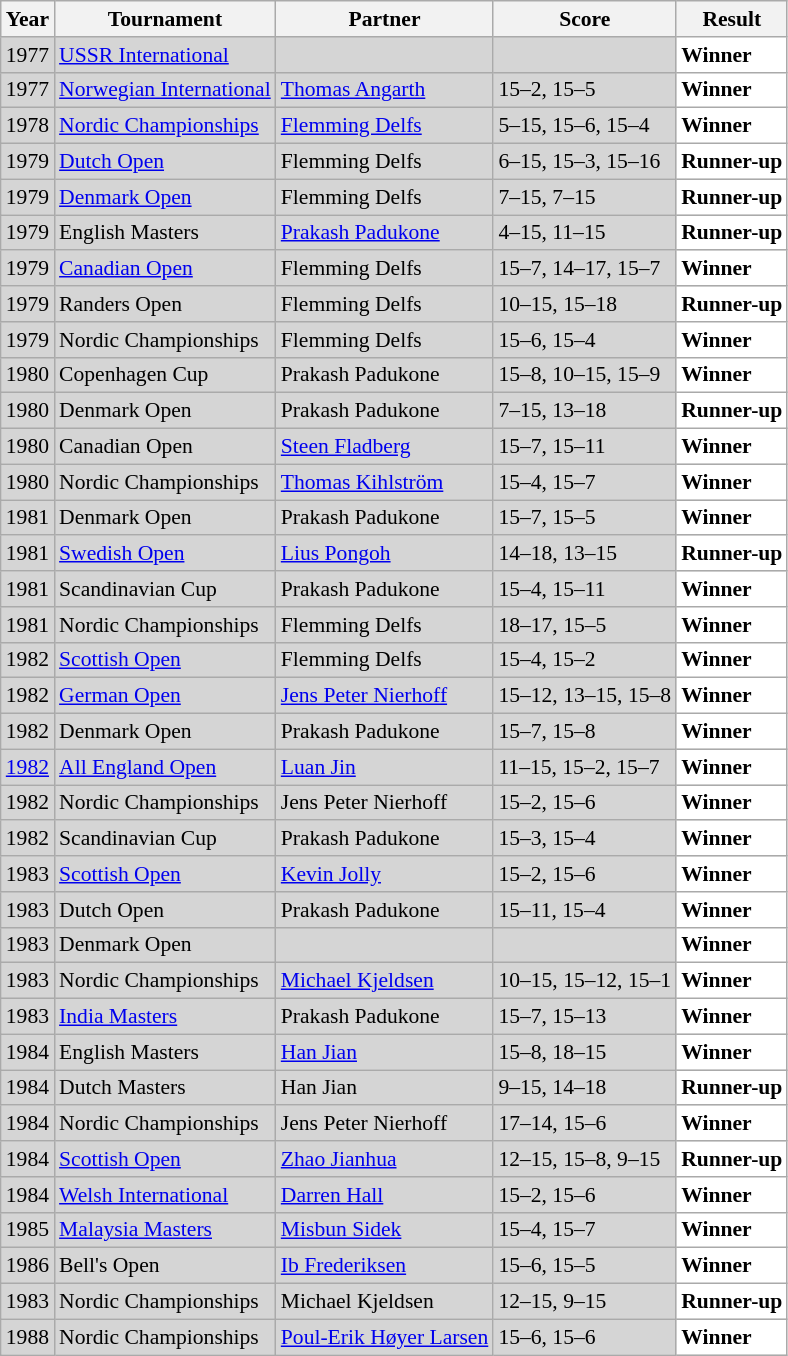<table class="sortable wikitable" style="font-size: 90%;">
<tr>
<th>Year</th>
<th>Tournament</th>
<th>Partner</th>
<th>Score</th>
<th>Result</th>
</tr>
<tr style="background:#D5D5D5">
<td align="center">1977</td>
<td><a href='#'>USSR International</a></td>
<td></td>
<td></td>
<td style="text-align:left; background:white"> <strong>Winner</strong></td>
</tr>
<tr style="background:#D5D5D5">
<td align="center">1977</td>
<td><a href='#'>Norwegian International</a></td>
<td> <a href='#'>Thomas Angarth</a></td>
<td>15–2, 15–5</td>
<td style="text-align:left; background:white"> <strong>Winner</strong></td>
</tr>
<tr style="background:#D5D5D5">
<td align="center">1978</td>
<td><a href='#'>Nordic Championships</a></td>
<td> <a href='#'>Flemming Delfs</a></td>
<td>5–15, 15–6, 15–4</td>
<td style="text-align:left; background:white"> <strong>Winner</strong></td>
</tr>
<tr style="background:#D5D5D5">
<td align="center">1979</td>
<td><a href='#'>Dutch Open</a></td>
<td> Flemming Delfs</td>
<td>6–15, 15–3, 15–16</td>
<td style="text-align:left; background:white"> <strong>Runner-up</strong></td>
</tr>
<tr style="background:#D5D5D5">
<td align="center">1979</td>
<td><a href='#'>Denmark Open</a></td>
<td> Flemming Delfs</td>
<td>7–15, 7–15</td>
<td style="text-align:left; background:white"> <strong>Runner-up</strong></td>
</tr>
<tr style="background:#D5D5D5">
<td align="center">1979</td>
<td>English Masters</td>
<td> <a href='#'>Prakash Padukone</a></td>
<td>4–15, 11–15</td>
<td style="text-align:left; background:white"> <strong>Runner-up</strong></td>
</tr>
<tr style="background:#D5D5D5">
<td align="center">1979</td>
<td><a href='#'>Canadian Open</a></td>
<td> Flemming Delfs</td>
<td>15–7, 14–17, 15–7</td>
<td style="text-align:left; background:white"> <strong>Winner</strong></td>
</tr>
<tr style="background:#D5D5D5">
<td align="center">1979</td>
<td>Randers Open</td>
<td> Flemming Delfs</td>
<td>10–15, 15–18</td>
<td style="text-align:left; background:white"> <strong>Runner-up</strong></td>
</tr>
<tr style="background:#D5D5D5">
<td align="center">1979</td>
<td>Nordic Championships</td>
<td> Flemming Delfs</td>
<td>15–6, 15–4</td>
<td style="text-align:left; background:white"> <strong>Winner</strong></td>
</tr>
<tr style="background:#D5D5D5">
<td align="center">1980</td>
<td>Copenhagen Cup</td>
<td> Prakash Padukone</td>
<td>15–8, 10–15, 15–9</td>
<td style="text-align:left; background:white"> <strong>Winner</strong></td>
</tr>
<tr style="background:#D5D5D5">
<td align="center">1980</td>
<td>Denmark Open</td>
<td> Prakash Padukone</td>
<td>7–15, 13–18</td>
<td style="text-align:left; background:white"> <strong>Runner-up</strong></td>
</tr>
<tr style="background:#D5D5D5">
<td align="center">1980</td>
<td>Canadian Open</td>
<td> <a href='#'>Steen Fladberg</a></td>
<td>15–7, 15–11</td>
<td style="text-align:left; background:white"> <strong>Winner</strong></td>
</tr>
<tr style="background:#D5D5D5">
<td align="center">1980</td>
<td>Nordic Championships</td>
<td> <a href='#'>Thomas Kihlström</a></td>
<td>15–4, 15–7</td>
<td style="text-align:left; background:white"> <strong>Winner</strong></td>
</tr>
<tr style="background:#D5D5D5">
<td align="center">1981</td>
<td>Denmark Open</td>
<td> Prakash Padukone</td>
<td>15–7, 15–5</td>
<td style="text-align:left; background:white"> <strong>Winner</strong></td>
</tr>
<tr style="background:#D5D5D5">
<td align="center">1981</td>
<td><a href='#'>Swedish Open</a></td>
<td> <a href='#'>Lius Pongoh</a></td>
<td>14–18, 13–15</td>
<td style="text-align:left; background:white"> <strong>Runner-up</strong></td>
</tr>
<tr style="background:#D5D5D5">
<td align="center">1981</td>
<td>Scandinavian Cup</td>
<td> Prakash Padukone</td>
<td>15–4, 15–11</td>
<td style="text-align:left; background:white"> <strong>Winner</strong></td>
</tr>
<tr style="background:#D5D5D5">
<td align="center">1981</td>
<td>Nordic Championships</td>
<td> Flemming Delfs</td>
<td>18–17, 15–5</td>
<td style="text-align:left; background:white"> <strong>Winner</strong></td>
</tr>
<tr style="background:#D5D5D5">
<td align="center">1982</td>
<td><a href='#'>Scottish Open</a></td>
<td> Flemming Delfs</td>
<td>15–4, 15–2</td>
<td style="text-align:left; background:white"> <strong>Winner</strong></td>
</tr>
<tr style="background:#D5D5D5">
<td align="center">1982</td>
<td><a href='#'>German Open</a></td>
<td> <a href='#'>Jens Peter Nierhoff</a></td>
<td>15–12, 13–15, 15–8</td>
<td style="text-align:left; background:white"> <strong>Winner</strong></td>
</tr>
<tr style="background:#D5D5D5">
<td align="center">1982</td>
<td>Denmark Open</td>
<td> Prakash Padukone</td>
<td>15–7, 15–8</td>
<td style="text-align:left; background:white"> <strong>Winner</strong></td>
</tr>
<tr style="background:#D5D5D5">
<td align="center"><a href='#'>1982</a></td>
<td><a href='#'>All England Open</a></td>
<td> <a href='#'>Luan Jin</a></td>
<td>11–15, 15–2, 15–7</td>
<td style="text-align:left; background:white"> <strong>Winner</strong></td>
</tr>
<tr style="background:#D5D5D5">
<td align="center">1982</td>
<td>Nordic Championships</td>
<td> Jens Peter Nierhoff</td>
<td>15–2, 15–6</td>
<td style="text-align:left; background:white"> <strong>Winner</strong></td>
</tr>
<tr style="background:#D5D5D5">
<td align="center">1982</td>
<td>Scandinavian Cup</td>
<td> Prakash Padukone</td>
<td>15–3, 15–4</td>
<td style="text-align:left; background:white"> <strong>Winner</strong></td>
</tr>
<tr style="background:#D5D5D5">
<td align="center">1983</td>
<td><a href='#'>Scottish Open</a></td>
<td> <a href='#'>Kevin Jolly</a></td>
<td>15–2, 15–6</td>
<td style="text-align:left; background:white"> <strong>Winner</strong></td>
</tr>
<tr style="background:#D5D5D5">
<td align="center">1983</td>
<td>Dutch Open</td>
<td> Prakash Padukone</td>
<td>15–11, 15–4</td>
<td style="text-align:left; background:white"> <strong>Winner</strong></td>
</tr>
<tr style="background:#D5D5D5">
<td align="center">1983</td>
<td>Denmark Open</td>
<td></td>
<td></td>
<td style="text-align:left; background:white"> <strong>Winner</strong></td>
</tr>
<tr style="background:#D5D5D5">
<td align="center">1983</td>
<td>Nordic Championships</td>
<td> <a href='#'>Michael Kjeldsen</a></td>
<td>10–15, 15–12, 15–1</td>
<td style="text-align:left; background:white"> <strong>Winner</strong></td>
</tr>
<tr style="background:#D5D5D5">
<td align="center">1983</td>
<td><a href='#'>India Masters</a></td>
<td> Prakash Padukone</td>
<td>15–7, 15–13</td>
<td style="text-align:left; background:white"> <strong>Winner</strong></td>
</tr>
<tr style="background:#D5D5D5">
<td align="center">1984</td>
<td>English Masters</td>
<td> <a href='#'>Han Jian</a></td>
<td>15–8, 18–15</td>
<td style="text-align:left; background:white"> <strong>Winner</strong></td>
</tr>
<tr style="background:#D5D5D5">
<td align="center">1984</td>
<td>Dutch Masters</td>
<td> Han Jian</td>
<td>9–15, 14–18</td>
<td style="text-align:left; background:white"> <strong>Runner-up</strong></td>
</tr>
<tr style="background:#D5D5D5">
<td align="center">1984</td>
<td>Nordic Championships</td>
<td> Jens Peter Nierhoff</td>
<td>17–14, 15–6</td>
<td style="text-align:left; background:white"> <strong>Winner</strong></td>
</tr>
<tr style="background:#D5D5D5">
<td align="center">1984</td>
<td><a href='#'>Scottish Open</a></td>
<td> <a href='#'>Zhao Jianhua</a></td>
<td>12–15, 15–8, 9–15</td>
<td style="text-align:left; background:white"> <strong>Runner-up</strong></td>
</tr>
<tr style="background:#D5D5D5">
<td align="center">1984</td>
<td><a href='#'>Welsh International</a></td>
<td> <a href='#'>Darren Hall</a></td>
<td>15–2, 15–6</td>
<td style="text-align:left; background:white"> <strong>Winner</strong></td>
</tr>
<tr style="background:#D5D5D5">
<td align="center">1985</td>
<td><a href='#'>Malaysia Masters</a></td>
<td> <a href='#'>Misbun Sidek</a></td>
<td>15–4, 15–7</td>
<td style="text-align:left; background:white"> <strong>Winner</strong></td>
</tr>
<tr style="background:#D5D5D5">
<td align="center">1986</td>
<td>Bell's Open</td>
<td> <a href='#'>Ib Frederiksen</a></td>
<td>15–6, 15–5</td>
<td style="text-align:left; background:white"> <strong>Winner</strong></td>
</tr>
<tr style="background:#D5D5D5">
<td align="center">1983</td>
<td>Nordic Championships</td>
<td> Michael Kjeldsen</td>
<td>12–15, 9–15</td>
<td style="text-align:left; background:white"> <strong>Runner-up</strong></td>
</tr>
<tr style="background:#D5D5D5">
<td align="center">1988</td>
<td>Nordic Championships</td>
<td> <a href='#'>Poul-Erik Høyer Larsen</a></td>
<td>15–6, 15–6</td>
<td style="text-align:left; background:white"> <strong>Winner</strong></td>
</tr>
</table>
